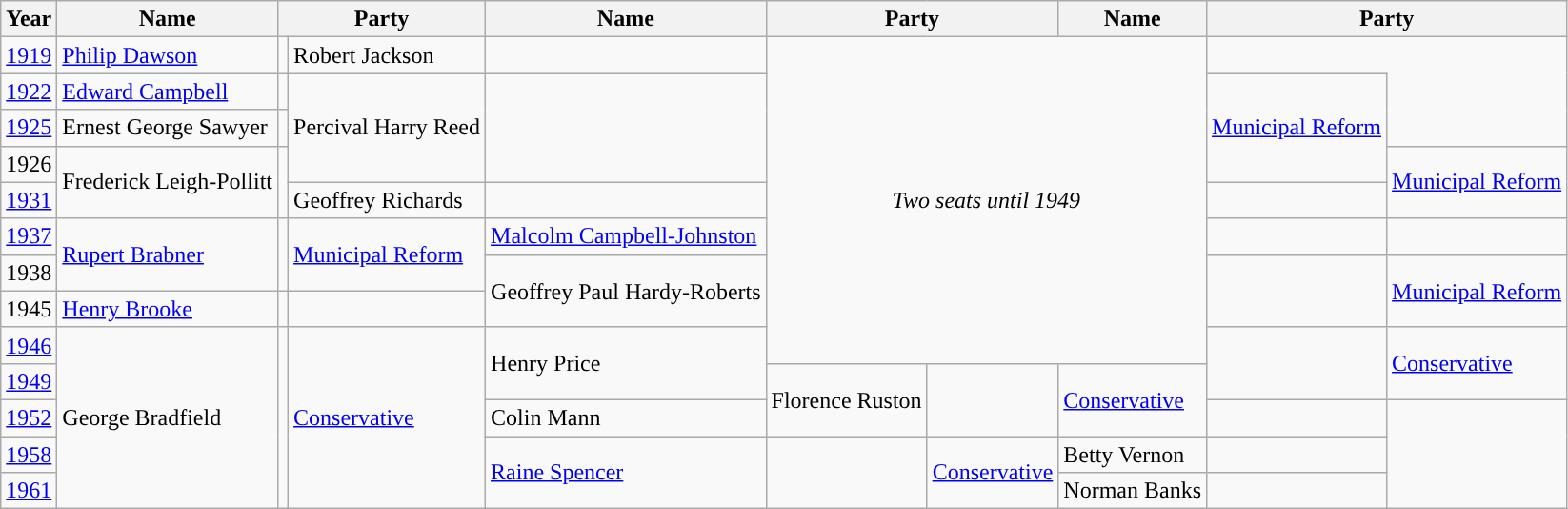<table class="wikitable">
<tr>
<th>Year</th>
<th>Name</th>
<th colspan=2>Party</th>
<th>Name</th>
<th colspan=2>Party</th>
<th>Name</th>
<th colspan=2>Party</th>
</tr>
<tr>
<td><a href='#'>1919</a></td>
<td><a href='#'>Philip Dawson</a></td>
<td></td>
<td>Robert Jackson</td>
<td></td>
<td rowspan=9 colspan=3 align="center"><em>Two seats until 1949</em></td>
</tr>
<tr>
<td><a href='#'>1922</a></td>
<td><a href='#'>Edward Campbell</a></td>
<td></td>
<td rowspan=3>Percival Harry Reed</td>
<td rowspan=3 style="background-color: "></td>
<td rowspan=3><a href='#'>Municipal Reform</a></td>
</tr>
<tr>
<td><a href='#'>1925</a></td>
<td>Ernest George Sawyer</td>
<td></td>
</tr>
<tr>
<td>1926</td>
<td rowspan=2>Frederick Leigh-Pollitt</td>
<td rowspan=2 style="background-color: "></td>
<td rowspan=2><a href='#'>Municipal Reform</a></td>
</tr>
<tr>
<td><a href='#'>1931</a></td>
<td>Geoffrey Richards</td>
<td></td>
</tr>
<tr>
<td><a href='#'>1937</a></td>
<td rowspan=2><a href='#'>Rupert Brabner</a></td>
<td rowspan=2 style="background-color: "></td>
<td rowspan=2><a href='#'>Municipal Reform</a></td>
<td><a href='#'>Malcolm Campbell-Johnston</a></td>
<td></td>
</tr>
<tr>
<td>1938</td>
<td rowspan=2>Geoffrey Paul Hardy-Roberts</td>
<td rowspan=2 style="background-color: "></td>
<td rowspan=2><a href='#'>Municipal Reform</a></td>
</tr>
<tr>
<td>1945</td>
<td><a href='#'>Henry Brooke</a></td>
<td></td>
</tr>
<tr>
<td><a href='#'>1946</a></td>
<td rowspan=5>George Bradfield</td>
<td rowspan=5 style="background-color: "></td>
<td rowspan=5><a href='#'>Conservative</a></td>
<td rowspan=2>Henry Price</td>
<td rowspan=2 style="background-color: "></td>
<td rowspan=2><a href='#'>Conservative</a></td>
</tr>
<tr>
<td><a href='#'>1949</a></td>
<td rowspan=2>Florence Ruston</td>
<td rowspan=2 style="background-color: "></td>
<td rowspan=2><a href='#'>Conservative</a></td>
</tr>
<tr>
<td><a href='#'>1952</a></td>
<td>Colin Mann</td>
<td></td>
</tr>
<tr>
<td><a href='#'>1958</a></td>
<td rowspan=2><a href='#'>Raine Spencer</a></td>
<td rowspan=2 style="background-color: "></td>
<td rowspan=2><a href='#'>Conservative</a></td>
<td>Betty Vernon</td>
<td></td>
</tr>
<tr>
<td><a href='#'>1961</a></td>
<td>Norman Banks</td>
<td></td>
</tr>
</table>
